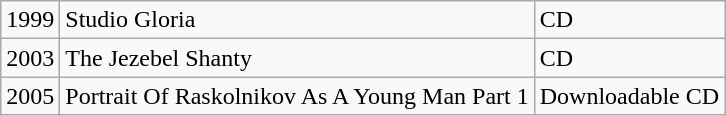<table class="wikitable" border="1">
<tr>
<td>1999</td>
<td>Studio Gloria</td>
<td>CD</td>
</tr>
<tr>
<td>2003</td>
<td>The Jezebel Shanty</td>
<td>CD</td>
</tr>
<tr>
<td>2005</td>
<td>Portrait Of Raskolnikov As A Young Man Part 1</td>
<td>Downloadable CD</td>
</tr>
</table>
